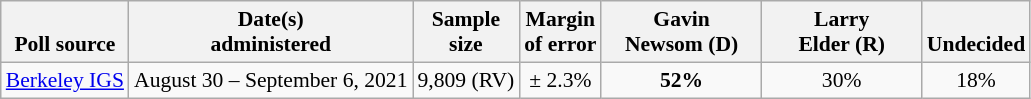<table class="wikitable" style="font-size:90%;text-align:center;">
<tr valign=bottom>
<th>Poll source</th>
<th>Date(s)<br>administered</th>
<th>Sample<br>size</th>
<th>Margin<br>of error</th>
<th style="width:100px;">Gavin<br>Newsom (D)</th>
<th style="width:100px;">Larry<br>Elder (R)</th>
<th>Undecided</th>
</tr>
<tr>
<td style="text-align:left;"><a href='#'>Berkeley IGS</a></td>
<td>August 30 – September 6, 2021</td>
<td>9,809 (RV)</td>
<td>± 2.3%</td>
<td><strong>52%</strong></td>
<td>30%</td>
<td>18%</td>
</tr>
</table>
